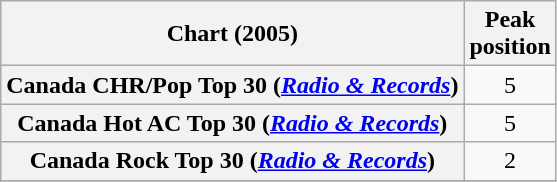<table class="wikitable sortable plainrowheaders" style="text-align:center">
<tr>
<th scope="col">Chart (2005)</th>
<th scope="col">Peak<br>position</th>
</tr>
<tr>
<th scope="row">Canada CHR/Pop Top 30 (<em><a href='#'>Radio & Records</a></em>)</th>
<td>5</td>
</tr>
<tr>
<th scope="row">Canada Hot AC Top 30 (<em><a href='#'>Radio & Records</a></em>)</th>
<td>5</td>
</tr>
<tr>
<th scope="row">Canada Rock Top 30 (<em><a href='#'>Radio & Records</a></em>)</th>
<td>2</td>
</tr>
<tr>
</tr>
<tr>
</tr>
<tr>
</tr>
</table>
